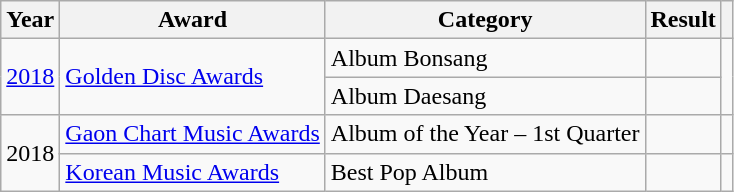<table class="wikitable sortable">
<tr>
<th>Year</th>
<th>Award</th>
<th>Category</th>
<th>Result</th>
<th class="unsortable"></th>
</tr>
<tr>
<td rowspan="2"><a href='#'>2018</a></td>
<td rowspan="2"><a href='#'>Golden Disc Awards</a></td>
<td>Album Bonsang</td>
<td></td>
<td rowspan="2" style="text-align:center"></td>
</tr>
<tr>
<td>Album Daesang</td>
<td></td>
</tr>
<tr>
<td rowspan="2">2018</td>
<td><a href='#'>Gaon Chart Music Awards</a></td>
<td>Album of the Year – 1st Quarter</td>
<td></td>
<td style="text-align:center"></td>
</tr>
<tr>
<td><a href='#'>Korean Music Awards</a></td>
<td>Best Pop Album</td>
<td></td>
<td style="text-align:center"></td>
</tr>
</table>
